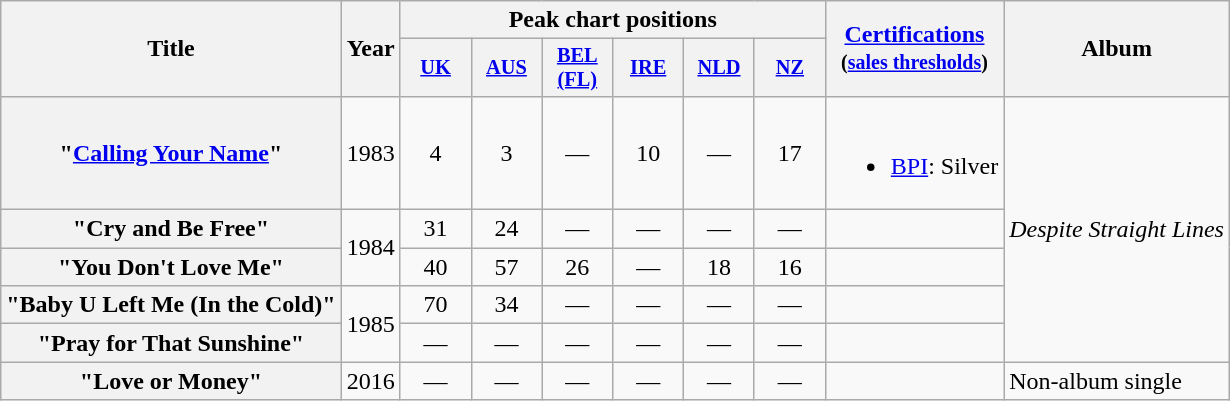<table class="wikitable plainrowheaders">
<tr>
<th rowspan="2">Title</th>
<th rowspan="2">Year</th>
<th colspan="6">Peak chart positions</th>
<th rowspan="2"><a href='#'>Certifications</a><br><small>(<a href='#'>sales thresholds</a>)</small></th>
<th rowspan="2">Album</th>
</tr>
<tr>
<th style="width:3em;font-size:85%;"><a href='#'>UK</a><br></th>
<th style="width:3em;font-size:85%;"><a href='#'>AUS</a><br></th>
<th style="width:3em;font-size:85%;"><a href='#'>BEL<br>(FL)</a><br></th>
<th style="width:3em;font-size:85%;"><a href='#'>IRE</a><br></th>
<th style="width:3em;font-size:85%;"><a href='#'>NLD</a><br></th>
<th style="width:3em;font-size:85%;"><a href='#'>NZ</a><br></th>
</tr>
<tr>
<th scope="row">"<a href='#'>Calling Your Name</a>"</th>
<td>1983</td>
<td style="text-align:center;">4</td>
<td style="text-align:center;">3</td>
<td style="text-align:center;">—</td>
<td style="text-align:center;">10</td>
<td style="text-align:center;">—</td>
<td style="text-align:center;">17</td>
<td><br><ul><li><a href='#'>BPI</a>: Silver</li></ul></td>
<td rowspan="5"><em>Despite Straight Lines</em></td>
</tr>
<tr>
<th scope="row">"Cry and Be Free"</th>
<td rowspan="2">1984</td>
<td style="text-align:center;">31</td>
<td style="text-align:center;">24</td>
<td style="text-align:center;">—</td>
<td style="text-align:center;">—</td>
<td style="text-align:center;">—</td>
<td style="text-align:center;">—</td>
<td></td>
</tr>
<tr>
<th scope="row">"You Don't Love Me"</th>
<td style="text-align:center;">40</td>
<td style="text-align:center;">57</td>
<td style="text-align:center;">26</td>
<td style="text-align:center;">—</td>
<td style="text-align:center;">18</td>
<td style="text-align:center;">16</td>
<td></td>
</tr>
<tr>
<th scope="row">"Baby U Left Me (In the Cold)"</th>
<td rowspan="2">1985</td>
<td style="text-align:center;">70</td>
<td style="text-align:center;">34</td>
<td style="text-align:center;">—</td>
<td style="text-align:center;">—</td>
<td style="text-align:center;">—</td>
<td style="text-align:center;">—</td>
<td></td>
</tr>
<tr>
<th scope="row">"Pray for That Sunshine"</th>
<td style="text-align:center;">—</td>
<td style="text-align:center;">—</td>
<td style="text-align:center;">—</td>
<td style="text-align:center;">—</td>
<td style="text-align:center;">—</td>
<td style="text-align:center;">—</td>
<td></td>
</tr>
<tr>
<th scope="row">"Love or Money"</th>
<td>2016</td>
<td style="text-align:center;">—</td>
<td style="text-align:center;">—</td>
<td style="text-align:center;">—</td>
<td style="text-align:center;">—</td>
<td style="text-align:center;">—</td>
<td style="text-align:center;">—</td>
<td></td>
<td>Non-album single</td>
</tr>
</table>
